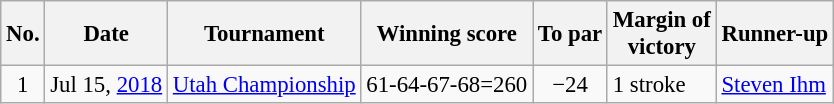<table class="wikitable" style="font-size:95%;">
<tr>
<th>No.</th>
<th>Date</th>
<th>Tournament</th>
<th>Winning score</th>
<th>To par</th>
<th>Margin of<br>victory</th>
<th>Runner-up</th>
</tr>
<tr>
<td align=center>1</td>
<td align=right>Jul 15, <a href='#'>2018</a></td>
<td><a href='#'>Utah Championship</a></td>
<td>61-64-67-68=260</td>
<td align=center>−24</td>
<td>1 stroke</td>
<td> <a href='#'>Steven Ihm</a></td>
</tr>
</table>
